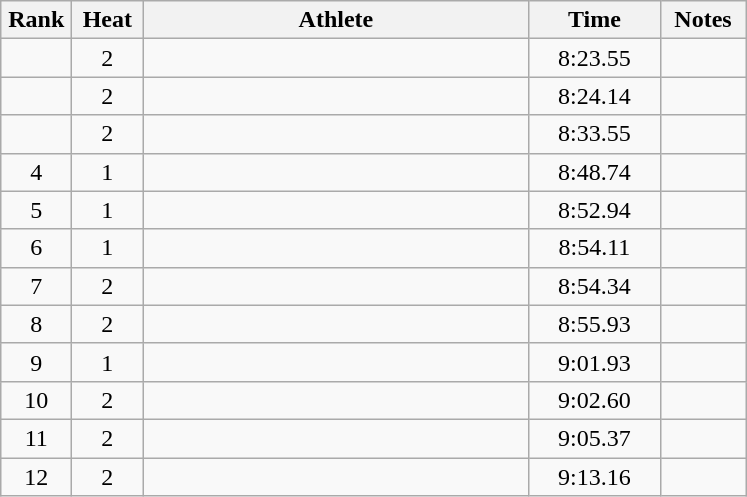<table class="wikitable" style="text-align:center">
<tr>
<th width=40>Rank</th>
<th width=40>Heat</th>
<th width=250>Athlete</th>
<th width=80>Time</th>
<th width=50>Notes</th>
</tr>
<tr>
<td></td>
<td>2</td>
<td align=left></td>
<td>8:23.55</td>
<td></td>
</tr>
<tr>
<td></td>
<td>2</td>
<td align=left></td>
<td>8:24.14</td>
<td></td>
</tr>
<tr>
<td></td>
<td>2</td>
<td align=left></td>
<td>8:33.55</td>
<td></td>
</tr>
<tr>
<td>4</td>
<td>1</td>
<td align=left></td>
<td>8:48.74</td>
<td></td>
</tr>
<tr>
<td>5</td>
<td>1</td>
<td align=left></td>
<td>8:52.94</td>
<td></td>
</tr>
<tr>
<td>6</td>
<td>1</td>
<td align=left></td>
<td>8:54.11</td>
<td></td>
</tr>
<tr>
<td>7</td>
<td>2</td>
<td align=left></td>
<td>8:54.34</td>
<td></td>
</tr>
<tr>
<td>8</td>
<td>2</td>
<td align=left></td>
<td>8:55.93</td>
<td></td>
</tr>
<tr>
<td>9</td>
<td>1</td>
<td align=left></td>
<td>9:01.93</td>
<td></td>
</tr>
<tr>
<td>10</td>
<td>2</td>
<td align=left></td>
<td>9:02.60</td>
<td></td>
</tr>
<tr>
<td>11</td>
<td>2</td>
<td align=left></td>
<td>9:05.37</td>
<td></td>
</tr>
<tr>
<td>12</td>
<td>2</td>
<td align=left></td>
<td>9:13.16</td>
<td></td>
</tr>
</table>
